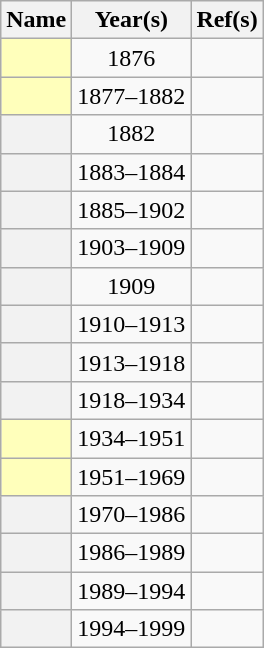<table class="wikitable sortable plainrowheaders" style="text-align:center">
<tr>
<th scope="col">Name</th>
<th scope="col">Year(s)</th>
<th scope="col" class=unsortable>Ref(s)</th>
</tr>
<tr>
<th scope="row" style="background:#ffb; text-align:center"></th>
<td>1876</td>
<td></td>
</tr>
<tr>
<th scope="row" style="background:#ffb; text-align:center"></th>
<td>1877–1882</td>
<td></td>
</tr>
<tr>
<th scope="row" style="text-align:center"></th>
<td>1882</td>
<td></td>
</tr>
<tr>
<th scope="row" style="text-align:center"></th>
<td>1883–1884</td>
<td></td>
</tr>
<tr>
<th scope="row" style="text-align:center"></th>
<td>1885–1902</td>
<td></td>
</tr>
<tr>
<th scope="row" style="text-align:center"></th>
<td>1903–1909</td>
<td></td>
</tr>
<tr>
<th scope="row" style="text-align:center"></th>
<td>1909</td>
<td></td>
</tr>
<tr>
<th scope="row" style="text-align:center"></th>
<td>1910–1913</td>
<td></td>
</tr>
<tr>
<th scope="row" style="text-align:center"></th>
<td>1913–1918</td>
<td></td>
</tr>
<tr>
<th scope="row" style="text-align:center"></th>
<td>1918–1934</td>
<td></td>
</tr>
<tr>
<th scope="row" style="background:#ffb; text-align:center"></th>
<td>1934–1951</td>
<td></td>
</tr>
<tr>
<th scope="row" style="background:#ffb; text-align:center"></th>
<td>1951–1969</td>
<td></td>
</tr>
<tr>
<th scope="row" style="text-align:center"></th>
<td>1970–1986</td>
<td></td>
</tr>
<tr>
<th scope="row" style="text-align:center"></th>
<td>1986–1989</td>
<td></td>
</tr>
<tr>
<th scope="row" style="text-align:center"></th>
<td>1989–1994</td>
<td></td>
</tr>
<tr>
<th scope="row" style="text-align:center"></th>
<td>1994–1999</td>
<td></td>
</tr>
</table>
